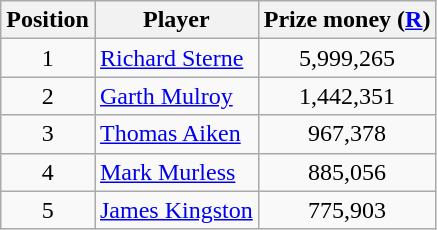<table class=wikitable>
<tr>
<th>Position</th>
<th>Player</th>
<th>Prize money (<a href='#'>R</a>)</th>
</tr>
<tr>
<td align=center>1</td>
<td> <a href='#'>Richard Sterne</a></td>
<td align=center>5,999,265</td>
</tr>
<tr>
<td align=center>2</td>
<td> <a href='#'>Garth Mulroy</a></td>
<td align=center>1,442,351</td>
</tr>
<tr>
<td align=center>3</td>
<td> <a href='#'>Thomas Aiken</a></td>
<td align=center>967,378</td>
</tr>
<tr>
<td align=center>4</td>
<td> <a href='#'>Mark Murless</a></td>
<td align=center>885,056</td>
</tr>
<tr>
<td align=center>5</td>
<td> <a href='#'>James Kingston</a></td>
<td align=center>775,903</td>
</tr>
</table>
